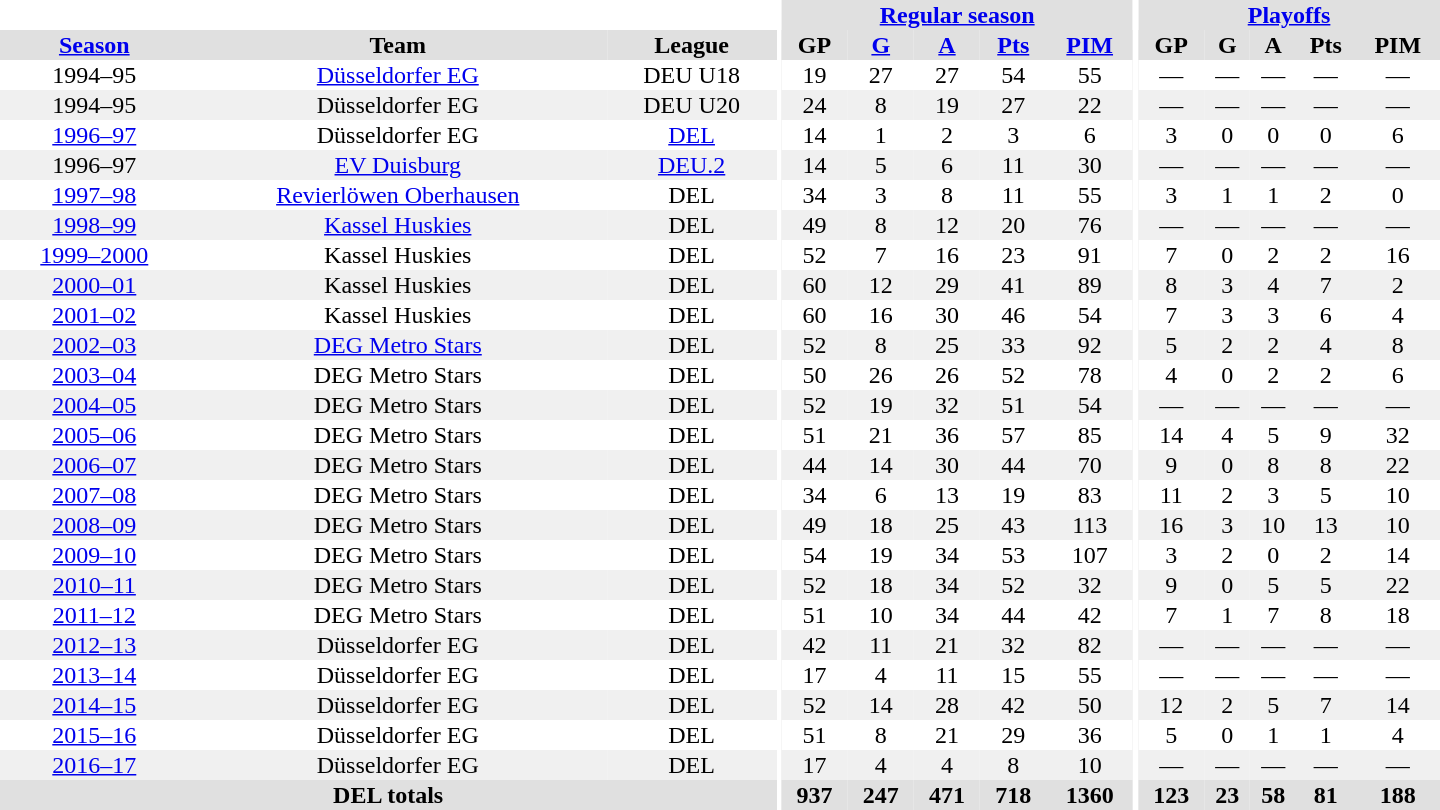<table border="0" cellpadding="1" cellspacing="0" style="text-align:center; width:60em">
<tr bgcolor="#e0e0e0">
<th colspan="3" bgcolor="#ffffff"></th>
<th rowspan="99" bgcolor="#ffffff"></th>
<th colspan="5"><a href='#'>Regular season</a></th>
<th rowspan="99" bgcolor="#ffffff"></th>
<th colspan="5"><a href='#'>Playoffs</a></th>
</tr>
<tr bgcolor="#e0e0e0">
<th><a href='#'>Season</a></th>
<th>Team</th>
<th>League</th>
<th>GP</th>
<th><a href='#'>G</a></th>
<th><a href='#'>A</a></th>
<th><a href='#'>Pts</a></th>
<th><a href='#'>PIM</a></th>
<th>GP</th>
<th>G</th>
<th>A</th>
<th>Pts</th>
<th>PIM</th>
</tr>
<tr>
<td>1994–95</td>
<td><a href='#'>Düsseldorfer EG</a></td>
<td>DEU U18</td>
<td>19</td>
<td>27</td>
<td>27</td>
<td>54</td>
<td>55</td>
<td>—</td>
<td>—</td>
<td>—</td>
<td>—</td>
<td>—</td>
</tr>
<tr bgcolor="#f0f0f0">
<td>1994–95</td>
<td>Düsseldorfer EG</td>
<td>DEU U20</td>
<td>24</td>
<td>8</td>
<td>19</td>
<td>27</td>
<td>22</td>
<td>—</td>
<td>—</td>
<td>—</td>
<td>—</td>
<td>—</td>
</tr>
<tr>
<td><a href='#'>1996–97</a></td>
<td>Düsseldorfer EG</td>
<td><a href='#'>DEL</a></td>
<td>14</td>
<td>1</td>
<td>2</td>
<td>3</td>
<td>6</td>
<td>3</td>
<td>0</td>
<td>0</td>
<td>0</td>
<td>6</td>
</tr>
<tr bgcolor="#f0f0f0">
<td>1996–97</td>
<td><a href='#'>EV Duisburg</a></td>
<td><a href='#'>DEU.2</a></td>
<td>14</td>
<td>5</td>
<td>6</td>
<td>11</td>
<td>30</td>
<td>—</td>
<td>—</td>
<td>—</td>
<td>—</td>
<td>—</td>
</tr>
<tr>
<td><a href='#'>1997–98</a></td>
<td><a href='#'>Revierlöwen Oberhausen</a></td>
<td>DEL</td>
<td>34</td>
<td>3</td>
<td>8</td>
<td>11</td>
<td>55</td>
<td>3</td>
<td>1</td>
<td>1</td>
<td>2</td>
<td>0</td>
</tr>
<tr bgcolor="#f0f0f0">
<td><a href='#'>1998–99</a></td>
<td><a href='#'>Kassel Huskies</a></td>
<td>DEL</td>
<td>49</td>
<td>8</td>
<td>12</td>
<td>20</td>
<td>76</td>
<td>—</td>
<td>—</td>
<td>—</td>
<td>—</td>
<td>—</td>
</tr>
<tr>
<td><a href='#'>1999–2000</a></td>
<td>Kassel Huskies</td>
<td>DEL</td>
<td>52</td>
<td>7</td>
<td>16</td>
<td>23</td>
<td>91</td>
<td>7</td>
<td>0</td>
<td>2</td>
<td>2</td>
<td>16</td>
</tr>
<tr bgcolor="#f0f0f0">
<td><a href='#'>2000–01</a></td>
<td>Kassel Huskies</td>
<td>DEL</td>
<td>60</td>
<td>12</td>
<td>29</td>
<td>41</td>
<td>89</td>
<td>8</td>
<td>3</td>
<td>4</td>
<td>7</td>
<td>2</td>
</tr>
<tr>
<td><a href='#'>2001–02</a></td>
<td>Kassel Huskies</td>
<td>DEL</td>
<td>60</td>
<td>16</td>
<td>30</td>
<td>46</td>
<td>54</td>
<td>7</td>
<td>3</td>
<td>3</td>
<td>6</td>
<td>4</td>
</tr>
<tr bgcolor="#f0f0f0">
<td><a href='#'>2002–03</a></td>
<td><a href='#'>DEG Metro Stars</a></td>
<td>DEL</td>
<td>52</td>
<td>8</td>
<td>25</td>
<td>33</td>
<td>92</td>
<td>5</td>
<td>2</td>
<td>2</td>
<td>4</td>
<td>8</td>
</tr>
<tr>
<td><a href='#'>2003–04</a></td>
<td>DEG Metro Stars</td>
<td>DEL</td>
<td>50</td>
<td>26</td>
<td>26</td>
<td>52</td>
<td>78</td>
<td>4</td>
<td>0</td>
<td>2</td>
<td>2</td>
<td>6</td>
</tr>
<tr bgcolor="#f0f0f0">
<td><a href='#'>2004–05</a></td>
<td>DEG Metro Stars</td>
<td>DEL</td>
<td>52</td>
<td>19</td>
<td>32</td>
<td>51</td>
<td>54</td>
<td>—</td>
<td>—</td>
<td>—</td>
<td>—</td>
<td>—</td>
</tr>
<tr>
<td><a href='#'>2005–06</a></td>
<td>DEG Metro Stars</td>
<td>DEL</td>
<td>51</td>
<td>21</td>
<td>36</td>
<td>57</td>
<td>85</td>
<td>14</td>
<td>4</td>
<td>5</td>
<td>9</td>
<td>32</td>
</tr>
<tr bgcolor="#f0f0f0">
<td><a href='#'>2006–07</a></td>
<td>DEG Metro Stars</td>
<td>DEL</td>
<td>44</td>
<td>14</td>
<td>30</td>
<td>44</td>
<td>70</td>
<td>9</td>
<td>0</td>
<td>8</td>
<td>8</td>
<td>22</td>
</tr>
<tr>
<td><a href='#'>2007–08</a></td>
<td>DEG Metro Stars</td>
<td>DEL</td>
<td>34</td>
<td>6</td>
<td>13</td>
<td>19</td>
<td>83</td>
<td>11</td>
<td>2</td>
<td>3</td>
<td>5</td>
<td>10</td>
</tr>
<tr bgcolor="#f0f0f0">
<td><a href='#'>2008–09</a></td>
<td>DEG Metro Stars</td>
<td>DEL</td>
<td>49</td>
<td>18</td>
<td>25</td>
<td>43</td>
<td>113</td>
<td>16</td>
<td>3</td>
<td>10</td>
<td>13</td>
<td>10</td>
</tr>
<tr>
<td><a href='#'>2009–10</a></td>
<td>DEG Metro Stars</td>
<td>DEL</td>
<td>54</td>
<td>19</td>
<td>34</td>
<td>53</td>
<td>107</td>
<td>3</td>
<td>2</td>
<td>0</td>
<td>2</td>
<td>14</td>
</tr>
<tr bgcolor="#f0f0f0">
<td><a href='#'>2010–11</a></td>
<td>DEG Metro Stars</td>
<td>DEL</td>
<td>52</td>
<td>18</td>
<td>34</td>
<td>52</td>
<td>32</td>
<td>9</td>
<td>0</td>
<td>5</td>
<td>5</td>
<td>22</td>
</tr>
<tr>
<td><a href='#'>2011–12</a></td>
<td>DEG Metro Stars</td>
<td>DEL</td>
<td>51</td>
<td>10</td>
<td>34</td>
<td>44</td>
<td>42</td>
<td>7</td>
<td>1</td>
<td>7</td>
<td>8</td>
<td>18</td>
</tr>
<tr bgcolor="#f0f0f0">
<td><a href='#'>2012–13</a></td>
<td>Düsseldorfer EG</td>
<td>DEL</td>
<td>42</td>
<td>11</td>
<td>21</td>
<td>32</td>
<td>82</td>
<td>—</td>
<td>—</td>
<td>—</td>
<td>—</td>
<td>—</td>
</tr>
<tr>
<td><a href='#'>2013–14</a></td>
<td>Düsseldorfer EG</td>
<td>DEL</td>
<td>17</td>
<td>4</td>
<td>11</td>
<td>15</td>
<td>55</td>
<td>—</td>
<td>—</td>
<td>—</td>
<td>—</td>
<td>—</td>
</tr>
<tr bgcolor="#f0f0f0">
<td><a href='#'>2014–15</a></td>
<td>Düsseldorfer EG</td>
<td>DEL</td>
<td>52</td>
<td>14</td>
<td>28</td>
<td>42</td>
<td>50</td>
<td>12</td>
<td>2</td>
<td>5</td>
<td>7</td>
<td>14</td>
</tr>
<tr>
<td><a href='#'>2015–16</a></td>
<td>Düsseldorfer EG</td>
<td>DEL</td>
<td>51</td>
<td>8</td>
<td>21</td>
<td>29</td>
<td>36</td>
<td>5</td>
<td>0</td>
<td>1</td>
<td>1</td>
<td>4</td>
</tr>
<tr bgcolor="#f0f0f0">
<td><a href='#'>2016–17</a></td>
<td>Düsseldorfer EG</td>
<td>DEL</td>
<td>17</td>
<td>4</td>
<td>4</td>
<td>8</td>
<td>10</td>
<td>—</td>
<td>—</td>
<td>—</td>
<td>—</td>
<td>—</td>
</tr>
<tr bgcolor="#e0e0e0">
<th colspan="3">DEL totals</th>
<th>937</th>
<th>247</th>
<th>471</th>
<th>718</th>
<th>1360</th>
<th>123</th>
<th>23</th>
<th>58</th>
<th>81</th>
<th>188</th>
</tr>
</table>
